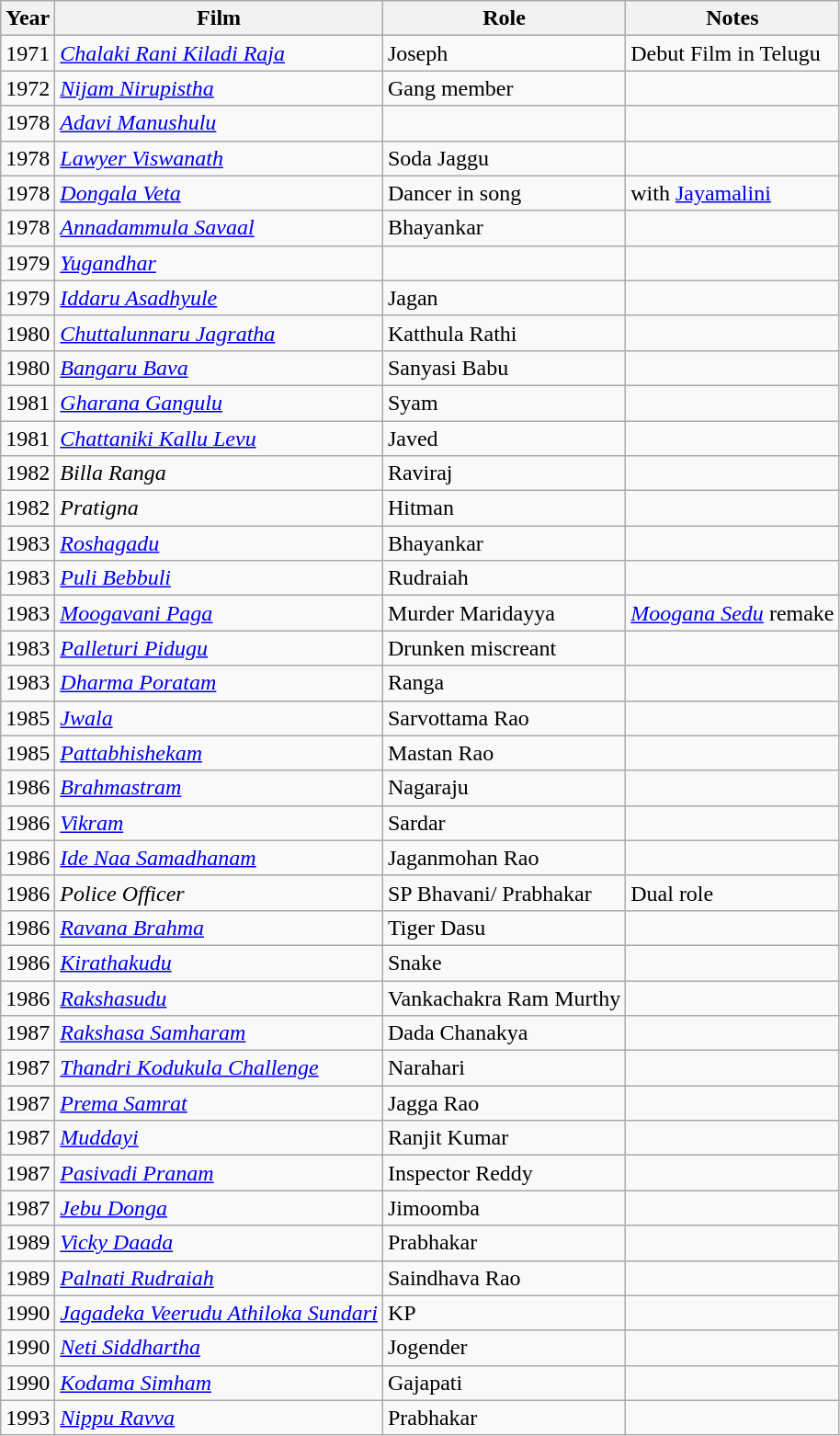<table class="wikitable sortable">
<tr>
<th>Year</th>
<th>Film</th>
<th>Role</th>
<th>Notes</th>
</tr>
<tr>
<td>1971</td>
<td><em><a href='#'>Chalaki Rani Kiladi Raja</a></em></td>
<td>Joseph</td>
<td>Debut Film in Telugu</td>
</tr>
<tr>
<td>1972</td>
<td><em><a href='#'>Nijam Nirupistha</a></em></td>
<td>Gang member</td>
<td></td>
</tr>
<tr>
<td>1978</td>
<td><em><a href='#'>Adavi Manushulu</a></em></td>
<td></td>
<td></td>
</tr>
<tr>
<td>1978</td>
<td><em><a href='#'>Lawyer Viswanath</a></em></td>
<td>Soda Jaggu</td>
<td></td>
</tr>
<tr>
<td>1978</td>
<td><em><a href='#'>Dongala Veta</a></em></td>
<td>Dancer in song</td>
<td>with <a href='#'>Jayamalini</a></td>
</tr>
<tr>
<td>1978</td>
<td><em><a href='#'>Annadammula Savaal</a></em></td>
<td>Bhayankar</td>
<td></td>
</tr>
<tr>
<td>1979</td>
<td><em><a href='#'>Yugandhar</a></em></td>
<td></td>
<td></td>
</tr>
<tr>
<td>1979</td>
<td><em><a href='#'>Iddaru Asadhyule</a></em></td>
<td>Jagan</td>
<td></td>
</tr>
<tr>
<td>1980</td>
<td><em><a href='#'>Chuttalunnaru Jagratha</a></em></td>
<td>Katthula Rathi</td>
<td></td>
</tr>
<tr>
<td>1980</td>
<td><em><a href='#'>Bangaru Bava</a></em></td>
<td>Sanyasi Babu</td>
<td></td>
</tr>
<tr>
<td>1981</td>
<td><em><a href='#'>Gharana Gangulu</a></em></td>
<td>Syam</td>
<td></td>
</tr>
<tr>
<td>1981</td>
<td><em><a href='#'>Chattaniki Kallu Levu</a></em></td>
<td>Javed</td>
<td></td>
</tr>
<tr>
<td>1982</td>
<td><em>Billa Ranga</em></td>
<td>Raviraj</td>
<td></td>
</tr>
<tr>
<td>1982</td>
<td><em>Pratigna</em></td>
<td>Hitman</td>
<td></td>
</tr>
<tr>
<td>1983</td>
<td><em><a href='#'>Roshagadu</a></em></td>
<td>Bhayankar</td>
<td></td>
</tr>
<tr>
<td>1983</td>
<td><em><a href='#'>Puli Bebbuli</a></em></td>
<td>Rudraiah</td>
<td></td>
</tr>
<tr>
<td>1983</td>
<td><em><a href='#'>Moogavani Paga</a></em></td>
<td>Murder Maridayya</td>
<td><em><a href='#'>Moogana Sedu</a></em> remake</td>
</tr>
<tr>
<td>1983</td>
<td><em><a href='#'>Palleturi Pidugu</a></em></td>
<td>Drunken miscreant</td>
<td></td>
</tr>
<tr>
<td>1983</td>
<td><em><a href='#'>Dharma Poratam</a></em></td>
<td>Ranga</td>
<td></td>
</tr>
<tr>
<td>1985</td>
<td><em><a href='#'>Jwala</a></em></td>
<td>Sarvottama Rao</td>
<td></td>
</tr>
<tr>
<td>1985</td>
<td><em><a href='#'>Pattabhishekam</a></em></td>
<td>Mastan Rao</td>
<td></td>
</tr>
<tr>
<td>1986</td>
<td><em><a href='#'>Brahmastram</a></em></td>
<td>Nagaraju</td>
<td></td>
</tr>
<tr>
<td>1986</td>
<td><em><a href='#'>Vikram</a></em></td>
<td>Sardar</td>
<td></td>
</tr>
<tr>
<td>1986</td>
<td><em><a href='#'>Ide Naa Samadhanam</a></em></td>
<td>Jaganmohan Rao</td>
<td></td>
</tr>
<tr>
<td>1986</td>
<td><em>Police Officer</em></td>
<td>SP Bhavani/ Prabhakar</td>
<td>Dual role</td>
</tr>
<tr>
<td>1986</td>
<td><em><a href='#'>Ravana Brahma</a></em></td>
<td>Tiger Dasu</td>
<td></td>
</tr>
<tr>
<td>1986</td>
<td><em><a href='#'>Kirathakudu</a></em></td>
<td>Snake</td>
<td></td>
</tr>
<tr>
<td>1986</td>
<td><em><a href='#'>Rakshasudu</a></em></td>
<td>Vankachakra Ram Murthy</td>
<td></td>
</tr>
<tr>
<td>1987</td>
<td><em><a href='#'>Rakshasa Samharam</a></em></td>
<td>Dada Chanakya</td>
<td></td>
</tr>
<tr>
<td>1987</td>
<td><em><a href='#'>Thandri Kodukula Challenge</a></em></td>
<td>Narahari</td>
<td></td>
</tr>
<tr>
<td>1987</td>
<td><em><a href='#'>Prema Samrat</a></em></td>
<td>Jagga Rao</td>
<td></td>
</tr>
<tr>
<td>1987</td>
<td><em><a href='#'>Muddayi</a></em></td>
<td>Ranjit Kumar</td>
<td></td>
</tr>
<tr>
<td>1987</td>
<td><em><a href='#'>Pasivadi Pranam</a></em></td>
<td>Inspector Reddy</td>
<td></td>
</tr>
<tr>
<td>1987</td>
<td><em><a href='#'>Jebu Donga</a></em></td>
<td>Jimoomba</td>
<td></td>
</tr>
<tr>
<td>1989</td>
<td><em><a href='#'>Vicky Daada</a></em></td>
<td>Prabhakar</td>
<td></td>
</tr>
<tr>
<td>1989</td>
<td><em><a href='#'>Palnati Rudraiah</a></em></td>
<td>Saindhava Rao</td>
<td></td>
</tr>
<tr>
<td>1990</td>
<td><em><a href='#'>Jagadeka Veerudu Athiloka Sundari</a></em></td>
<td>KP</td>
<td></td>
</tr>
<tr>
<td>1990</td>
<td><em><a href='#'>Neti Siddhartha</a></em></td>
<td>Jogender</td>
<td></td>
</tr>
<tr>
<td>1990</td>
<td><em><a href='#'>Kodama Simham</a></em></td>
<td>Gajapati</td>
<td></td>
</tr>
<tr>
<td>1993</td>
<td><em><a href='#'>Nippu Ravva</a></em></td>
<td>Prabhakar</td>
<td></td>
</tr>
</table>
